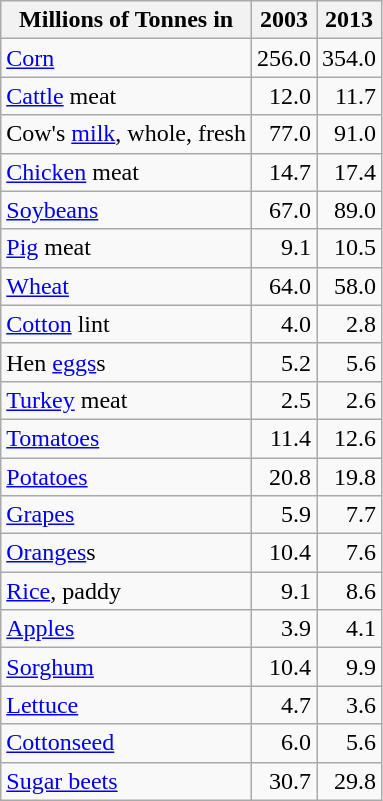<table class="wikitable sortable">
<tr>
<th>Millions of Tonnes in</th>
<th>2003</th>
<th>2013</th>
</tr>
<tr>
<td><a href='#'>Corn</a></td>
<td align="right">256.0</td>
<td align="right">354.0</td>
</tr>
<tr>
<td><a href='#'>Cattle</a> meat</td>
<td align="right">12.0</td>
<td align="right">11.7</td>
</tr>
<tr>
<td>Cow's <a href='#'>milk</a>, whole, fresh</td>
<td align="right">77.0</td>
<td align="right">91.0</td>
</tr>
<tr>
<td><a href='#'>Chicken</a> meat</td>
<td align="right">14.7</td>
<td align="right">17.4</td>
</tr>
<tr>
<td><a href='#'>Soybeans</a></td>
<td align="right">67.0</td>
<td align="right">89.0</td>
</tr>
<tr>
<td><a href='#'>Pig</a> meat</td>
<td align="right">9.1</td>
<td align="right">10.5</td>
</tr>
<tr>
<td><a href='#'>Wheat</a></td>
<td align="right">64.0</td>
<td align="right">58.0</td>
</tr>
<tr>
<td><a href='#'>Cotton</a> lint</td>
<td align="right">4.0</td>
<td align="right">2.8</td>
</tr>
<tr>
<td>Hen <a href='#'>eggs</a>s</td>
<td align="right">5.2</td>
<td align="right">5.6</td>
</tr>
<tr>
<td><a href='#'>Turkey</a> meat</td>
<td align="right">2.5</td>
<td align="right">2.6</td>
</tr>
<tr>
<td><a href='#'>Tomatoes</a></td>
<td align="right">11.4</td>
<td align="right">12.6</td>
</tr>
<tr>
<td><a href='#'>Potatoes</a></td>
<td align="right">20.8</td>
<td align="right">19.8</td>
</tr>
<tr>
<td><a href='#'>Grapes</a></td>
<td align="right">5.9</td>
<td align="right">7.7</td>
</tr>
<tr>
<td><a href='#'>Oranges</a>s</td>
<td align="right">10.4</td>
<td align="right">7.6</td>
</tr>
<tr>
<td><a href='#'>Rice</a>, paddy</td>
<td align="right">9.1</td>
<td align="right">8.6</td>
</tr>
<tr>
<td><a href='#'>Apples</a></td>
<td align="right">3.9</td>
<td align="right">4.1</td>
</tr>
<tr>
<td><a href='#'>Sorghum</a></td>
<td align="right">10.4</td>
<td align="right">9.9</td>
</tr>
<tr>
<td><a href='#'>Lettuce</a></td>
<td align="right">4.7</td>
<td align="right">3.6</td>
</tr>
<tr>
<td><a href='#'>Cottonseed</a></td>
<td align="right">6.0</td>
<td align="right">5.6</td>
</tr>
<tr>
<td><a href='#'>Sugar beets</a></td>
<td align="right">30.7</td>
<td align="right">29.8</td>
</tr>
</table>
